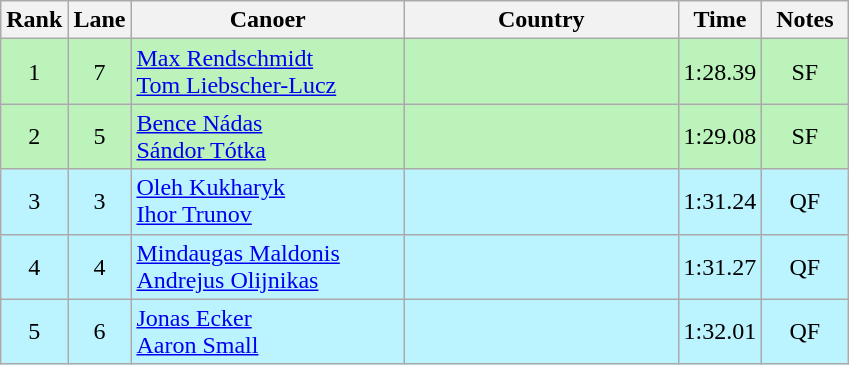<table class="wikitable sortable" style="text-align:center;">
<tr>
<th width="30">Rank</th>
<th width="30">Lane</th>
<th width="175">Canoer</th>
<th width="175">Country</th>
<th width="30">Time</th>
<th width="50">Notes</th>
</tr>
<tr bgcolor=bbf3bb>
<td>1</td>
<td>7</td>
<td align="left"><a href='#'>Max Rendschmidt</a><br><a href='#'>Tom Liebscher-Lucz</a></td>
<td align="left"></td>
<td>1:28.39</td>
<td>SF</td>
</tr>
<tr bgcolor=bbf3bb>
<td>2</td>
<td>5</td>
<td align="left"><a href='#'>Bence Nádas</a><br><a href='#'>Sándor Tótka</a></td>
<td align="left"></td>
<td>1:29.08</td>
<td>SF</td>
</tr>
<tr bgcolor=bbf3ff>
<td>3</td>
<td>3</td>
<td align="left"><a href='#'>Oleh Kukharyk</a><br><a href='#'>Ihor Trunov</a></td>
<td align="left"></td>
<td>1:31.24</td>
<td>QF</td>
</tr>
<tr bgcolor=bbf3ff>
<td>4</td>
<td>4</td>
<td align="left"><a href='#'>Mindaugas Maldonis</a><br><a href='#'>Andrejus Olijnikas</a></td>
<td align="left"></td>
<td>1:31.27</td>
<td>QF</td>
</tr>
<tr bgcolor=bbf3ff>
<td>5</td>
<td>6</td>
<td align="left"><a href='#'>Jonas Ecker</a><br><a href='#'>Aaron Small</a></td>
<td align="left"></td>
<td>1:32.01</td>
<td>QF</td>
</tr>
</table>
